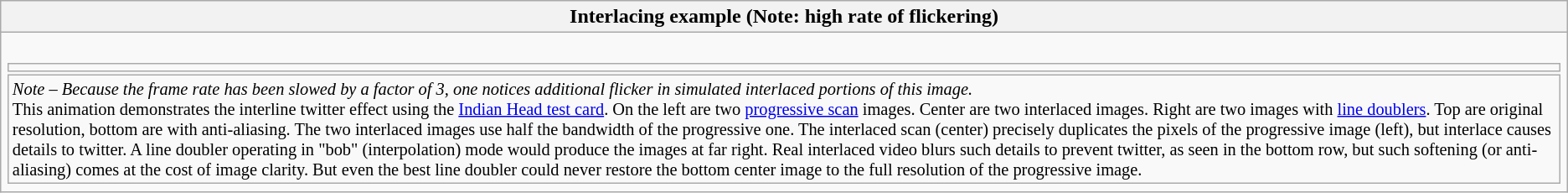<table class="wikitable collapsible collapsed">
<tr>
<th>Interlacing example (Note: high rate of flickering)</th>
</tr>
<tr>
<td><br><table style="font-size:85%">
<tr>
<td></td>
</tr>
<tr>
<td><em>Note – Because the frame rate has been slowed by a factor of 3, one notices additional flicker in simulated interlaced portions of this image.</em><br>This animation demonstrates the interline twitter effect using the <a href='#'>Indian Head test card</a>. On the left are two <a href='#'>progressive scan</a> images. Center are two interlaced images. Right are two images with <a href='#'>line doublers</a>. Top are original resolution, bottom are with anti-aliasing. The two interlaced images use half the bandwidth of the progressive one. The interlaced scan (center) precisely duplicates the pixels of the progressive image (left), but interlace causes details to twitter. A line doubler operating in "bob" (interpolation) mode would produce the images at far right. Real interlaced video blurs such details to prevent twitter, as seen in the bottom row, but such softening (or anti-aliasing) comes at the cost of image clarity. But even the best line doubler could never restore the bottom center image to the full resolution of the progressive image.</td>
</tr>
</table>
</td>
</tr>
</table>
